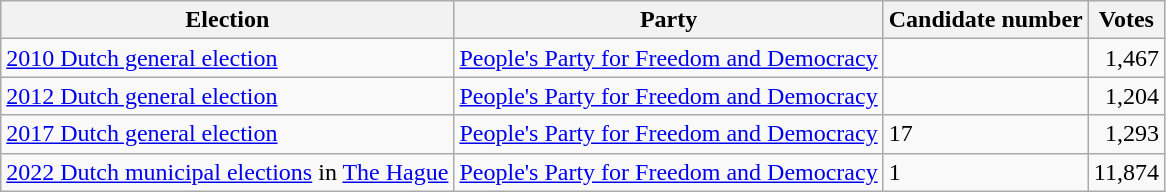<table class="wikitable sortable">
<tr |>
<th>Election</th>
<th>Party</th>
<th>Candidate number</th>
<th>Votes</th>
</tr>
<tr>
<td><a href='#'>2010 Dutch general election</a></td>
<td><a href='#'>People's Party for Freedom and Democracy</a></td>
<td></td>
<td style=text-align:right>1,467</td>
</tr>
<tr>
<td><a href='#'>2012 Dutch general election</a></td>
<td><a href='#'>People's Party for Freedom and Democracy</a></td>
<td></td>
<td style=text-align:right>1,204</td>
</tr>
<tr>
<td><a href='#'>2017 Dutch general election</a></td>
<td><a href='#'>People's Party for Freedom and Democracy</a></td>
<td>17</td>
<td style=text-align:right>1,293</td>
</tr>
<tr>
<td><a href='#'>2022 Dutch municipal elections</a> in <a href='#'>The Hague</a></td>
<td><a href='#'>People's Party for Freedom and Democracy</a></td>
<td>1</td>
<td style=text-align:right>11,874</td>
</tr>
</table>
